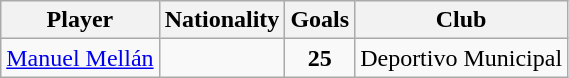<table class="wikitable">
<tr>
<th>Player</th>
<th>Nationality</th>
<th>Goals</th>
<th>Club</th>
</tr>
<tr align=center>
<td><a href='#'>Manuel Mellán</a></td>
<td></td>
<td><strong>25</strong></td>
<td>Deportivo Municipal</td>
</tr>
</table>
